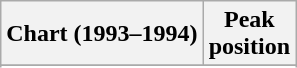<table class="wikitable sortable plainrowheaders" style="text-align:center">
<tr>
<th scope="col">Chart (1993–1994)</th>
<th scope="col">Peak<br>position</th>
</tr>
<tr>
</tr>
<tr>
</tr>
</table>
